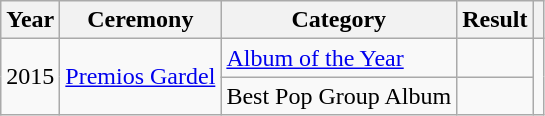<table class="wikitable sortable plainrowheaders">
<tr>
<th scope="col">Year</th>
<th scope="col">Ceremony</th>
<th scope="col">Category</th>
<th scope="col">Result</th>
<th scope="col" class="unsortable"></th>
</tr>
<tr>
<td rowspan="2" align="center">2015</td>
<td rowspan="2"><a href='#'>Premios Gardel</a></td>
<td><a href='#'>Album of the Year</a></td>
<td></td>
<td rowspan="2" align="center"></td>
</tr>
<tr>
<td>Best Pop Group Album</td>
<td></td>
</tr>
</table>
